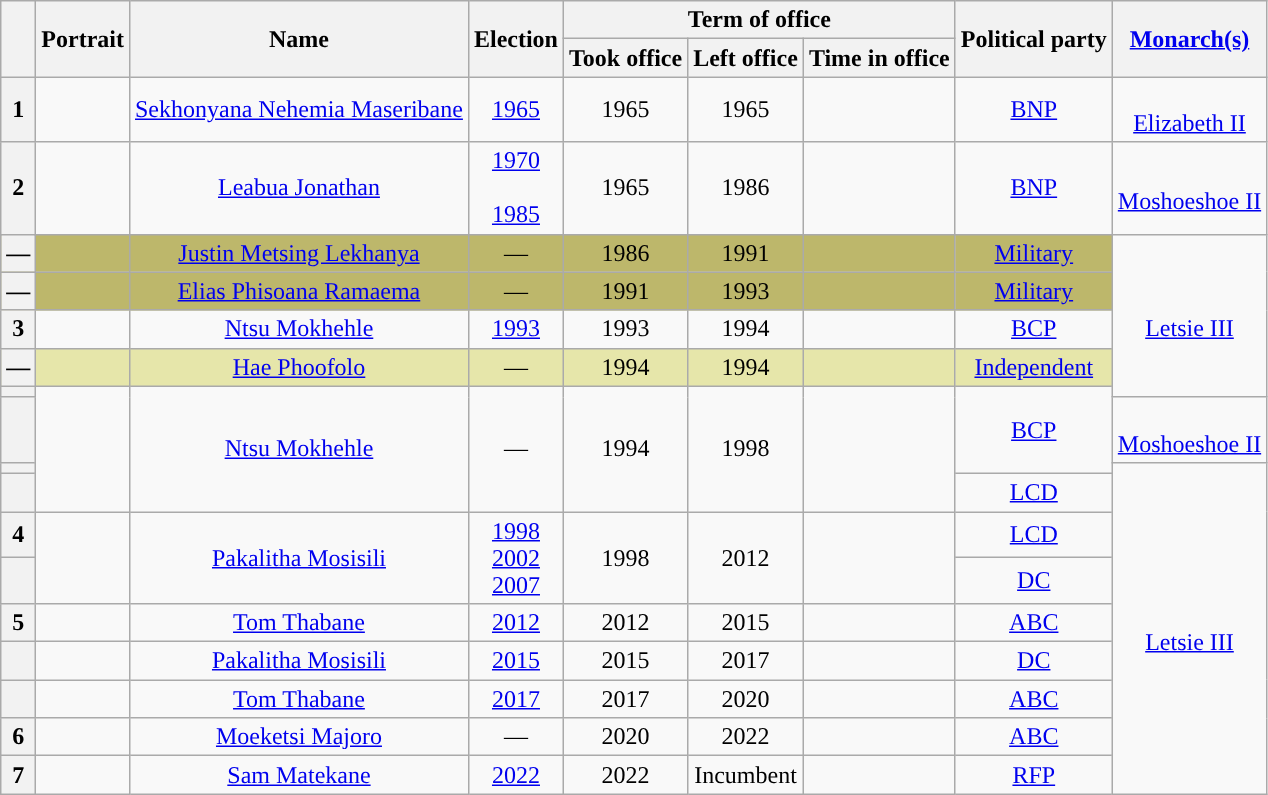<table class="wikitable" style="text-align:center">
<tr>
<th rowspan="2"></th>
<th rowspan="2">Portrait</th>
<th rowspan="2">Name<br></th>
<th rowspan="2">Election</th>
<th colspan="3">Term of office</th>
<th rowspan="2">Political party</th>
<th rowspan="2"><a href='#'>Monarch(s)</a><br></th>
</tr>
<tr>
<th>Took office</th>
<th>Left office</th>
<th>Time in office</th>
</tr>
<tr>
<th style="background:">1</th>
<td></td>
<td><a href='#'>Sekhonyana Nehemia Maseribane</a><br></td>
<td><a href='#'>1965</a></td>
<td> 1965</td>
<td> 1965</td>
<td></td>
<td><a href='#'>BNP</a></td>
<td><br><a href='#'>Elizabeth II</a><br></td>
</tr>
<tr>
<th style="background:">2</th>
<td></td>
<td><a href='#'>Leabua Jonathan</a><br></td>
<td><a href='#'>1970</a><br><br><a href='#'>1985</a></td>
<td> 1965</td>
<td> 1986<br></td>
<td></td>
<td><a href='#'>BNP</a></td>
<td rowspan=2><br><a href='#'>Moshoeshoe II</a><br></td>
</tr>
<tr style="background:#bdb76b;">
<th rowspan=2 style="background:">—</th>
<td rowspan=2></td>
<td rowspan=2><a href='#'>Justin Metsing Lekhanya</a><br></td>
<td rowspan=2>—</td>
<td rowspan=2> 1986</td>
<td rowspan=2> 1991<br></td>
<td rowspan=2></td>
<td rowspan=2><a href='#'>Military</a></td>
</tr>
<tr>
<td rowspan=5><br><a href='#'>Letsie III</a><br></td>
</tr>
<tr style="background:#bdb76b;">
<th style="background:">—</th>
<td></td>
<td><a href='#'>Elias Phisoana Ramaema</a><br></td>
<td>—</td>
<td> 1991</td>
<td> 1993</td>
<td></td>
<td><a href='#'>Military</a></td>
</tr>
<tr>
<th style="background:">3</th>
<td></td>
<td><a href='#'>Ntsu Mokhehle</a><br></td>
<td><a href='#'>1993</a></td>
<td> 1993</td>
<td> 1994<br></td>
<td></td>
<td><a href='#'>BCP</a></td>
</tr>
<tr style="background:#e6e6aa;">
<th style="background:">—</th>
<td></td>
<td><a href='#'>Hae Phoofolo</a><br></td>
<td>—</td>
<td> 1994</td>
<td> 1994</td>
<td></td>
<td><a href='#'>Independent</a></td>
</tr>
<tr>
<th style="background:"></th>
<td rowspan=4></td>
<td rowspan=4><a href='#'>Ntsu Mokhehle</a><br></td>
<td rowspan=4>—</td>
<td rowspan=4> 1994</td>
<td rowspan=4> 1998</td>
<td rowspan=4></td>
<td rowspan=3><a href='#'>BCP</a><br></td>
</tr>
<tr>
<th style="background:"></th>
<td><br><a href='#'>Moshoeshoe II</a><br></td>
</tr>
<tr>
<th style="background:"></th>
<td rowspan=9><br><a href='#'>Letsie III</a><br></td>
</tr>
<tr>
<th style="background:"></th>
<td><a href='#'>LCD</a></td>
</tr>
<tr>
<th style="background:">4</th>
<td rowspan=2></td>
<td rowspan=2><a href='#'>Pakalitha Mosisili</a><br></td>
<td rowspan=2><a href='#'>1998</a><br><a href='#'>2002</a><br><a href='#'>2007</a></td>
<td rowspan=2> 1998</td>
<td rowspan=2> 2012</td>
<td rowspan=2></td>
<td><a href='#'>LCD</a><br></td>
</tr>
<tr>
<th style="background:"></th>
<td><a href='#'>DC</a></td>
</tr>
<tr>
<th style="background:">5</th>
<td></td>
<td><a href='#'>Tom Thabane</a><br></td>
<td><a href='#'>2012</a></td>
<td> 2012</td>
<td> 2015</td>
<td></td>
<td><a href='#'>ABC</a></td>
</tr>
<tr>
<th style="background:"></th>
<td></td>
<td><a href='#'>Pakalitha Mosisili</a><br></td>
<td><a href='#'>2015</a></td>
<td> 2015</td>
<td> 2017</td>
<td></td>
<td><a href='#'>DC</a></td>
</tr>
<tr>
<th style="background:"></th>
<td></td>
<td><a href='#'>Tom Thabane</a><br></td>
<td><a href='#'>2017</a></td>
<td> 2017</td>
<td> 2020</td>
<td></td>
<td><a href='#'>ABC</a></td>
</tr>
<tr>
<th style="background:">6</th>
<td></td>
<td><a href='#'>Moeketsi Majoro</a><br></td>
<td>—</td>
<td> 2020</td>
<td> 2022</td>
<td></td>
<td><a href='#'>ABC</a></td>
</tr>
<tr>
<th style="background:">7</th>
<td></td>
<td><a href='#'>Sam Matekane</a><br></td>
<td><a href='#'>2022</a></td>
<td> 2022</td>
<td>Incumbent</td>
<td></td>
<td><a href='#'>RFP</a></td>
</tr>
</table>
